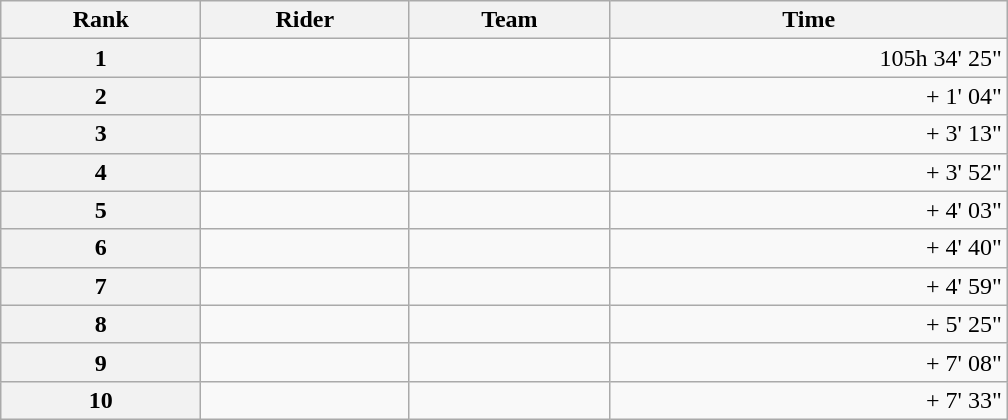<table class="wikitable" style="width:42em;margin-bottom:0;">
<tr>
<th scope="col">Rank</th>
<th scope="col">Rider</th>
<th scope="col">Team</th>
<th scope="col">Time</th>
</tr>
<tr>
<th scope="row">1</th>
<td> </td>
<td></td>
<td style="text-align:right;">105h 34' 25"</td>
</tr>
<tr>
<th scope="row">2</th>
<td></td>
<td></td>
<td style="text-align:right;">+ 1' 04"</td>
</tr>
<tr>
<th scope="row">3</th>
<td></td>
<td></td>
<td style="text-align:right;">+ 3' 13"</td>
</tr>
<tr>
<th scope="row">4</th>
<td></td>
<td></td>
<td style="text-align:right;">+ 3' 52"</td>
</tr>
<tr>
<th scope="row">5</th>
<td></td>
<td></td>
<td style="text-align:right;">+ 4' 03"</td>
</tr>
<tr>
<th scope="row">6</th>
<td></td>
<td></td>
<td style="text-align:right;">+ 4' 40"</td>
</tr>
<tr>
<th scope="row">7</th>
<td></td>
<td></td>
<td style="text-align:right;">+ 4' 59"</td>
</tr>
<tr>
<th scope="row">8</th>
<td></td>
<td></td>
<td style="text-align:right;">+ 5' 25"</td>
</tr>
<tr>
<th scope="row">9</th>
<td></td>
<td></td>
<td style="text-align:right;">+ 7' 08"</td>
</tr>
<tr>
<th scope="row">10</th>
<td></td>
<td></td>
<td style="text-align:right;">+ 7' 33"</td>
</tr>
</table>
